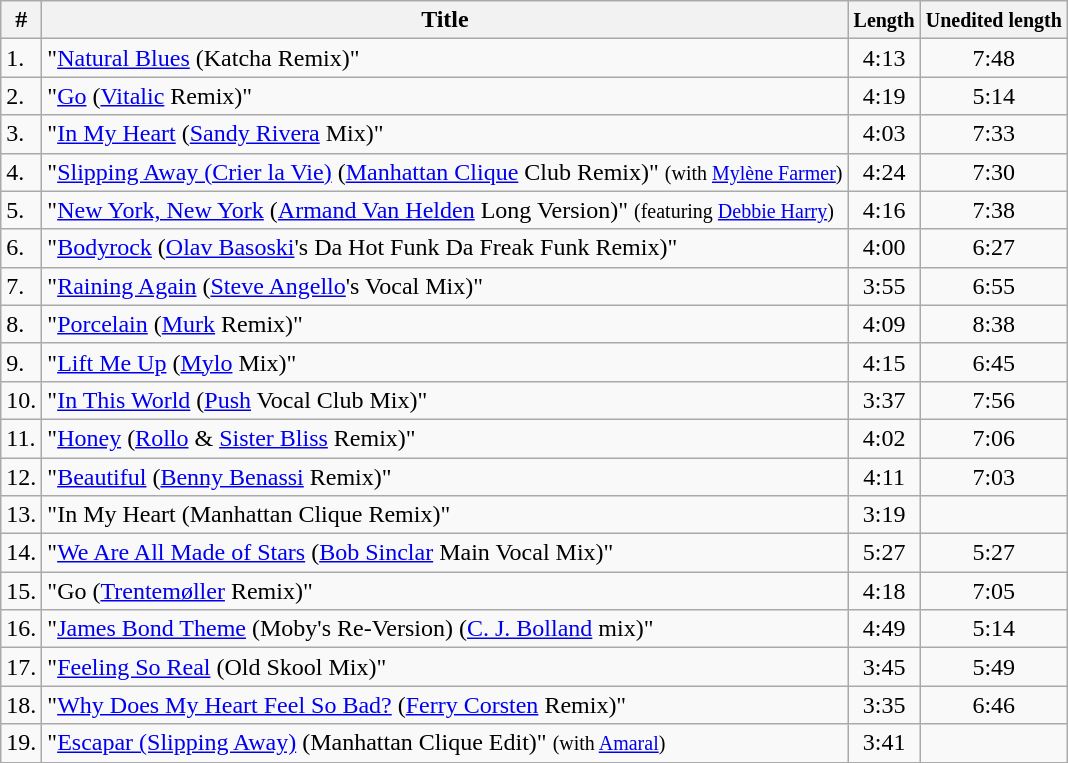<table class="wikitable">
<tr>
<th>#</th>
<th>Title</th>
<th><small>Length </small></th>
<th><small>Unedited length</small></th>
</tr>
<tr>
<td>1.</td>
<td>"<a href='#'>Natural Blues</a> (Katcha Remix)"</td>
<td align="center">4:13</td>
<td align="center">7:48</td>
</tr>
<tr>
<td>2.</td>
<td>"<a href='#'>Go</a> (<a href='#'>Vitalic</a> Remix)"</td>
<td align="center">4:19</td>
<td align="center">5:14</td>
</tr>
<tr>
<td>3.</td>
<td>"<a href='#'>In My Heart</a> (<a href='#'>Sandy Rivera</a> Mix)"</td>
<td align="center">4:03</td>
<td align="center">7:33</td>
</tr>
<tr>
<td>4.</td>
<td>"<a href='#'>Slipping Away (Crier la Vie)</a> (<a href='#'>Manhattan Clique</a> Club Remix)" <small>(with <a href='#'>Mylène Farmer</a>) </small></td>
<td align="center">4:24</td>
<td align="center">7:30</td>
</tr>
<tr>
<td>5.</td>
<td>"<a href='#'>New York, New York</a> (<a href='#'>Armand Van Helden</a> Long Version)" <small>(featuring <a href='#'>Debbie Harry</a>)</small></td>
<td align="center">4:16</td>
<td align="center">7:38</td>
</tr>
<tr>
<td>6.</td>
<td>"<a href='#'>Bodyrock</a> (<a href='#'>Olav Basoski</a>'s Da Hot Funk Da Freak Funk Remix)"</td>
<td align="center">4:00</td>
<td align="center">6:27</td>
</tr>
<tr>
<td>7.</td>
<td>"<a href='#'>Raining Again</a> (<a href='#'>Steve Angello</a>'s Vocal Mix)"</td>
<td align="center">3:55</td>
<td align="center">6:55</td>
</tr>
<tr>
<td>8.</td>
<td>"<a href='#'>Porcelain</a> (<a href='#'>Murk</a> Remix)"</td>
<td align="center">4:09</td>
<td align="center">8:38</td>
</tr>
<tr>
<td>9.</td>
<td>"<a href='#'>Lift Me Up</a> (<a href='#'>Mylo</a> Mix)"</td>
<td align="center">4:15</td>
<td align="center">6:45</td>
</tr>
<tr>
<td>10.</td>
<td>"<a href='#'>In This World</a> (<a href='#'>Push</a> Vocal Club Mix)"</td>
<td align="center">3:37</td>
<td align="center">7:56</td>
</tr>
<tr>
<td>11.</td>
<td>"<a href='#'>Honey</a> (<a href='#'>Rollo</a> & <a href='#'>Sister Bliss</a> Remix)"</td>
<td align="center">4:02</td>
<td align="center">7:06</td>
</tr>
<tr>
<td>12.</td>
<td>"<a href='#'>Beautiful</a> (<a href='#'>Benny Benassi</a> Remix)"</td>
<td align="center">4:11</td>
<td align="center">7:03</td>
</tr>
<tr>
<td>13.</td>
<td>"In My Heart (Manhattan Clique Remix)"</td>
<td align="center">3:19</td>
<td align="center"></td>
</tr>
<tr>
<td>14.</td>
<td>"<a href='#'>We Are All Made of Stars</a> (<a href='#'>Bob Sinclar</a> Main Vocal Mix)"</td>
<td align="center">5:27</td>
<td align="center">5:27</td>
</tr>
<tr>
<td>15.</td>
<td>"Go (<a href='#'>Trentemøller</a> Remix)"</td>
<td align="center">4:18</td>
<td align="center">7:05</td>
</tr>
<tr>
<td>16.</td>
<td>"<a href='#'>James Bond Theme</a> (Moby's Re-Version) (<a href='#'>C. J. Bolland</a> mix)"</td>
<td align="center">4:49</td>
<td align="center">5:14</td>
</tr>
<tr>
<td>17.</td>
<td>"<a href='#'>Feeling So Real</a> (Old Skool Mix)"</td>
<td align="center">3:45</td>
<td align="center">5:49</td>
</tr>
<tr>
<td>18.</td>
<td>"<a href='#'>Why Does My Heart Feel So Bad?</a> (<a href='#'>Ferry Corsten</a> Remix)"</td>
<td align="center">3:35</td>
<td align="center">6:46</td>
</tr>
<tr>
<td>19.</td>
<td>"<a href='#'>Escapar (Slipping Away)</a> (Manhattan Clique Edit)" <small>(with <a href='#'>Amaral</a>) </small></td>
<td align="center">3:41</td>
<td align="center"></td>
</tr>
</table>
